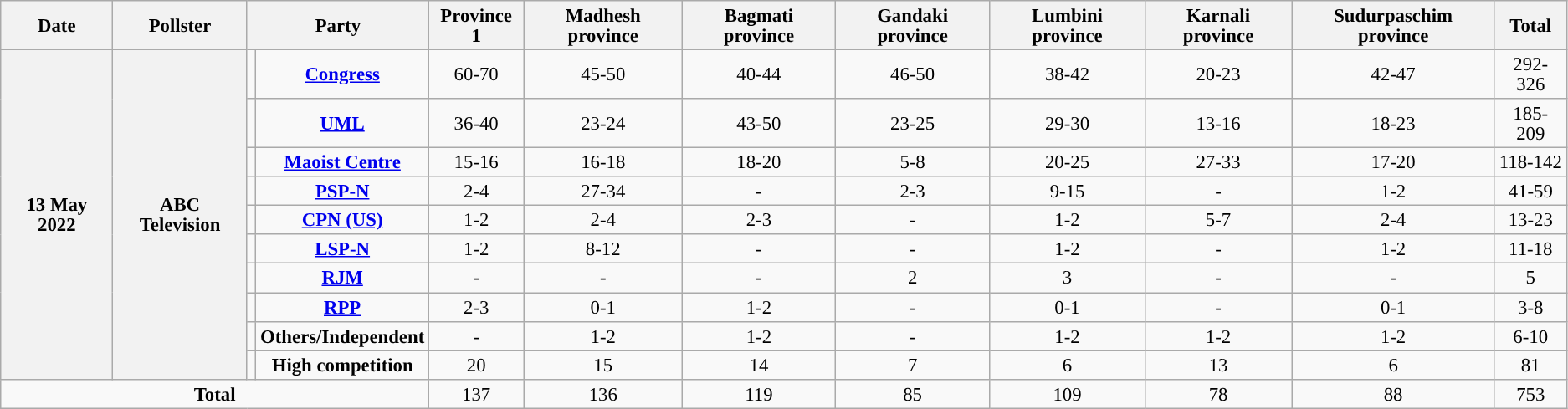<table class="wikitable sortable" style="text-align:center;font-size:95%;line-height:16px">
<tr>
<th>Date</th>
<th>Pollster</th>
<th colspan="2">Party</th>
<th>Province 1</th>
<th>Madhesh province</th>
<th>Bagmati province</th>
<th>Gandaki province</th>
<th>Lumbini province</th>
<th>Karnali province</th>
<th>Sudurpaschim province</th>
<th>Total</th>
</tr>
<tr>
<th rowspan="10">13 May 2022</th>
<th rowspan="10">ABC Television</th>
<td style="background-color:"></td>
<td><strong><a href='#'>Congress</a></strong></td>
<td>60-70</td>
<td>45-50</td>
<td>40-44</td>
<td>46-50</td>
<td>38-42</td>
<td>20-23</td>
<td>42-47</td>
<td>292-326</td>
</tr>
<tr>
<td style="background-color:"></td>
<td><strong><a href='#'>UML</a></strong></td>
<td>36-40</td>
<td>23-24</td>
<td>43-50</td>
<td>23-25</td>
<td>29-30</td>
<td>13-16</td>
<td>18-23</td>
<td>185-209</td>
</tr>
<tr>
<td style="background-color:"></td>
<td><a href='#'><strong>Maoist Centre</strong></a></td>
<td>15-16</td>
<td>16-18</td>
<td>18-20</td>
<td>5-8</td>
<td>20-25</td>
<td>27-33</td>
<td>17-20</td>
<td>118-142</td>
</tr>
<tr>
<td style="background-color:"></td>
<td><a href='#'><strong>PSP-N</strong></a></td>
<td>2-4</td>
<td>27-34</td>
<td>-</td>
<td>2-3</td>
<td>9-15</td>
<td>-</td>
<td>1-2</td>
<td>41-59</td>
</tr>
<tr>
<td style="background-color:"></td>
<td><a href='#'><strong>CPN (US)</strong></a></td>
<td>1-2</td>
<td>2-4</td>
<td>2-3</td>
<td>-</td>
<td>1-2</td>
<td>5-7</td>
<td>2-4</td>
<td>13-23</td>
</tr>
<tr>
<td style="background-color:"></td>
<td><a href='#'><strong>LSP-N</strong></a></td>
<td>1-2</td>
<td>8-12</td>
<td>-</td>
<td>-</td>
<td>1-2</td>
<td>-</td>
<td>1-2</td>
<td>11-18</td>
</tr>
<tr>
<td style="background-color:"></td>
<td><strong><a href='#'>RJM</a></strong></td>
<td>-</td>
<td>-</td>
<td>-</td>
<td>2</td>
<td>3</td>
<td>-</td>
<td>-</td>
<td>5</td>
</tr>
<tr>
<td style="background-color:"></td>
<td><a href='#'><strong>RPP</strong></a></td>
<td>2-3</td>
<td>0-1</td>
<td>1-2</td>
<td>-</td>
<td>0-1</td>
<td>-</td>
<td>0-1</td>
<td>3-8</td>
</tr>
<tr>
<td style="background-color:"></td>
<td><strong>Others/Independent</strong></td>
<td>-</td>
<td>1-2</td>
<td>1-2</td>
<td>-</td>
<td>1-2</td>
<td>1-2</td>
<td>1-2</td>
<td>6-10</td>
</tr>
<tr>
<td style="background-color:"></td>
<td><strong>High competition</strong></td>
<td>20</td>
<td>15</td>
<td>14</td>
<td>7</td>
<td>6</td>
<td>13</td>
<td>6</td>
<td>81</td>
</tr>
<tr>
<td colspan="4"><strong>Total</strong></td>
<td>137</td>
<td>136</td>
<td>119</td>
<td>85</td>
<td>109</td>
<td>78</td>
<td>88</td>
<td>753</td>
</tr>
</table>
